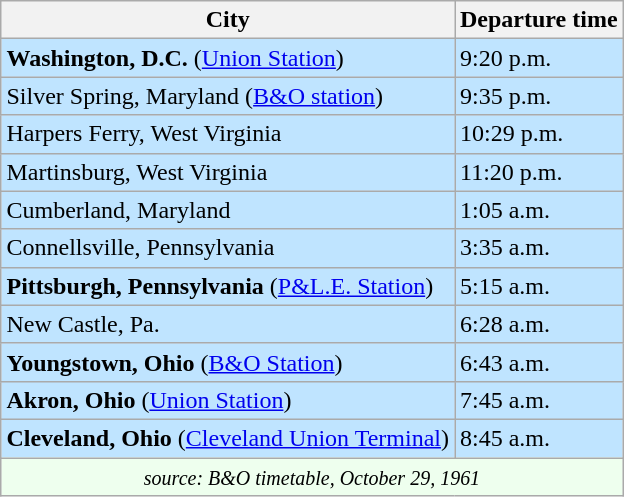<table class="wikitable" style="margin:1em auto;">
<tr>
<th>City</th>
<th>Departure time</th>
</tr>
<tr style="background-color:#BFE4FF">
<td> <strong>Washington, D.C.</strong> (<a href='#'>Union Station</a>)</td>
<td> 9:20 p.m.</td>
</tr>
<tr style="background-color:#BFE4FF">
<td> Silver Spring, Maryland (<a href='#'>B&O station</a>)</td>
<td> 9:35 p.m.</td>
</tr>
<tr style="background-color:#BFE4FF">
<td> Harpers Ferry, West Virginia</td>
<td> 10:29 p.m.</td>
</tr>
<tr style="background-color:#BFE4FF">
<td> Martinsburg, West Virginia</td>
<td> 11:20 p.m.</td>
</tr>
<tr style="background-color:#BFE4FF">
<td> Cumberland, Maryland</td>
<td> 1:05 a.m.</td>
</tr>
<tr style="background-color:#BFE4FF">
<td> Connellsville, Pennsylvania</td>
<td> 3:35 a.m.</td>
</tr>
<tr style="background-color:#BFE4FF">
<td> <strong>Pittsburgh, Pennsylvania</strong> (<a href='#'>P&L.E. Station</a>)</td>
<td> 5:15 a.m.</td>
</tr>
<tr style="background-color:#BFE4FF">
<td> New Castle, Pa.</td>
<td> 6:28 a.m.</td>
</tr>
<tr style="background-color:#BFE4FF">
<td> <strong>Youngstown, Ohio</strong> (<a href='#'>B&O Station</a>)</td>
<td> 6:43 a.m.</td>
</tr>
<tr style="background-color:#BFE4FF">
<td> <strong>Akron, Ohio</strong> (<a href='#'>Union Station</a>)</td>
<td> 7:45 a.m.</td>
</tr>
<tr style="background-color:#BFE4FF">
<td> <strong>Cleveland, Ohio</strong> (<a href='#'>Cleveland Union Terminal</a>)</td>
<td> 8:45 a.m.</td>
</tr>
<tr align="center" bgcolor=#eeffee>
<td colspan="2"><small><em>source: B&O timetable, October 29, 1961</em></small></td>
</tr>
</table>
